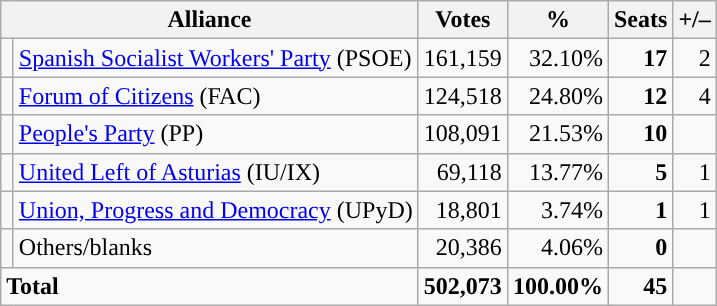<table class="wikitable" style="font-size:100%; text-align:right;">
<tr>
<th colspan="2">Alliance</th>
<th>Votes</th>
<th>%</th>
<th>Seats</th>
<th>+/–</th>
</tr>
<tr>
<td width="1"></td>
<td align="left"><a href='#'>Spanish Socialist Workers' Party</a> (PSOE)</td>
<td>161,159</td>
<td>32.10%</td>
<td><strong>17</strong></td>
<td>2</td>
</tr>
<tr>
<td></td>
<td align="left"><a href='#'>Forum of Citizens</a> (FAC)</td>
<td>124,518</td>
<td>24.80%</td>
<td><strong>12</strong></td>
<td>4</td>
</tr>
<tr>
<td></td>
<td align="left"><a href='#'>People's Party</a> (PP)</td>
<td>108,091</td>
<td>21.53%</td>
<td><strong>10</strong></td>
<td></td>
</tr>
<tr>
<td></td>
<td align="left"><a href='#'>United Left of Asturias</a> (IU/IX)</td>
<td>69,118</td>
<td>13.77%</td>
<td><strong>5</strong></td>
<td>1</td>
</tr>
<tr>
<td></td>
<td align="left"><a href='#'>Union, Progress and Democracy</a> (UPyD)</td>
<td>18,801</td>
<td>3.74%</td>
<td><strong>1</strong></td>
<td>1</td>
</tr>
<tr>
<td></td>
<td align=left>Others/blanks</td>
<td>20,386</td>
<td>4.06%</td>
<td><strong>0</strong></td>
<td></td>
</tr>
<tr style="font-weight:bold">
<td colspan="2" align=left>Total</td>
<td>502,073</td>
<td>100.00%</td>
<td>45</td>
<td></td>
</tr>
</table>
